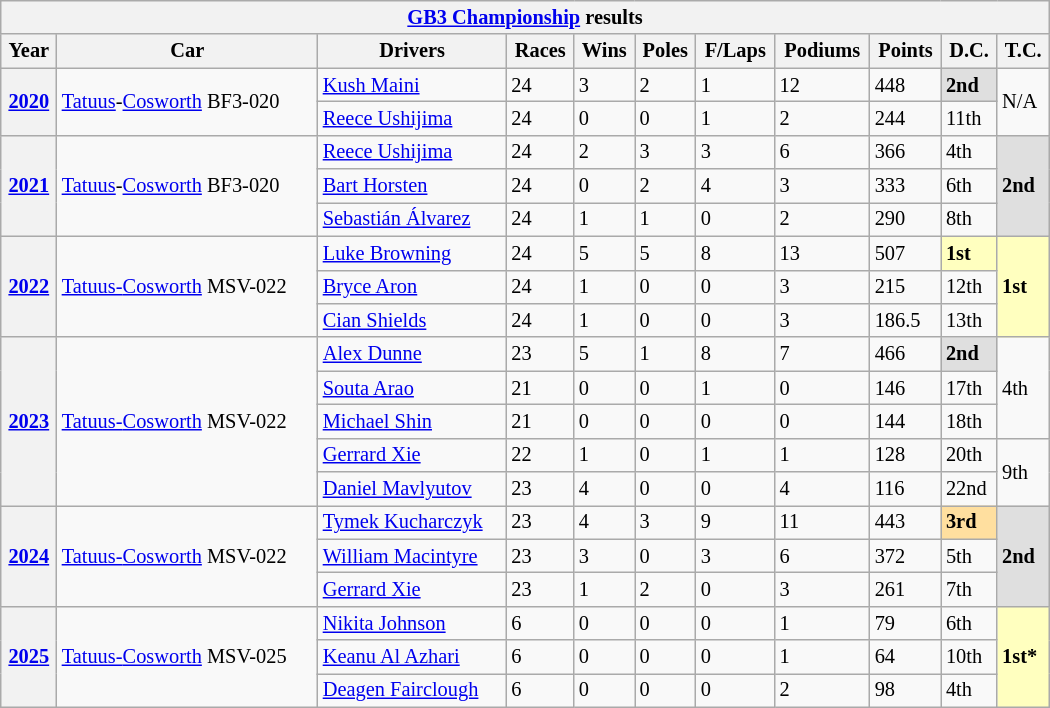<table class="wikitable" style="font-size:85%; width:700px">
<tr>
<th colspan="11"><a href='#'>GB3 Championship</a> results</th>
</tr>
<tr>
<th>Year</th>
<th>Car</th>
<th>Drivers</th>
<th>Races</th>
<th>Wins</th>
<th>Poles</th>
<th>F/Laps</th>
<th>Podiums</th>
<th>Points</th>
<th>D.C.</th>
<th>T.C.</th>
</tr>
<tr>
<th rowspan=2><a href='#'>2020</a></th>
<td rowspan=2><a href='#'>Tatuus</a>-<a href='#'>Cosworth</a> BF3-020</td>
<td> <a href='#'>Kush Maini</a></td>
<td>24</td>
<td>3</td>
<td>2</td>
<td>1</td>
<td>12</td>
<td>448</td>
<td style="background:#DFDFDF;"><strong>2nd</strong></td>
<td rowspan="2">N/A</td>
</tr>
<tr>
<td> <a href='#'>Reece Ushijima</a></td>
<td>24</td>
<td>0</td>
<td>0</td>
<td>1</td>
<td>2</td>
<td>244</td>
<td>11th</td>
</tr>
<tr>
<th rowspan="3"><a href='#'>2021</a></th>
<td rowspan="3"><a href='#'>Tatuus</a>-<a href='#'>Cosworth</a> BF3-020</td>
<td> <a href='#'>Reece Ushijima</a></td>
<td>24</td>
<td>2</td>
<td>3</td>
<td>3</td>
<td>6</td>
<td>366</td>
<td>4th</td>
<td rowspan="3" style="background:#DFDFDF;"><strong>2nd</strong></td>
</tr>
<tr>
<td> <a href='#'>Bart Horsten</a></td>
<td>24</td>
<td>0</td>
<td>2</td>
<td>4</td>
<td>3</td>
<td>333</td>
<td>6th</td>
</tr>
<tr>
<td> <a href='#'>Sebastián Álvarez</a></td>
<td>24</td>
<td>1</td>
<td>1</td>
<td>0</td>
<td>2</td>
<td>290</td>
<td>8th</td>
</tr>
<tr>
<th rowspan="3"><a href='#'>2022</a></th>
<td rowspan="3"><a href='#'>Tatuus-</a><a href='#'>Cosworth</a> MSV-022</td>
<td> <a href='#'>Luke Browning</a></td>
<td>24</td>
<td>5</td>
<td>5</td>
<td>8</td>
<td>13</td>
<td>507</td>
<td style="background:#FFFFBF;"><strong>1st</strong></td>
<td rowspan="3" style="background:#FFFFBF;"><strong>1st</strong></td>
</tr>
<tr>
<td> <a href='#'>Bryce Aron</a></td>
<td>24</td>
<td>1</td>
<td>0</td>
<td>0</td>
<td>3</td>
<td>215</td>
<td>12th</td>
</tr>
<tr>
<td> <a href='#'>Cian Shields</a></td>
<td>24</td>
<td>1</td>
<td>0</td>
<td>0</td>
<td>3</td>
<td>186.5</td>
<td>13th</td>
</tr>
<tr>
<th rowspan="5"><a href='#'>2023</a></th>
<td rowspan="5"><a href='#'>Tatuus-</a><a href='#'>Cosworth</a> MSV-022</td>
<td> <a href='#'>Alex Dunne</a></td>
<td>23</td>
<td>5</td>
<td>1</td>
<td>8</td>
<td>7</td>
<td>466</td>
<td style="background:#DFDFDF;"><strong>2nd</strong></td>
<td rowspan="3">4th</td>
</tr>
<tr>
<td> <a href='#'>Souta Arao</a></td>
<td>21</td>
<td>0</td>
<td>0</td>
<td>1</td>
<td>0</td>
<td>146</td>
<td>17th</td>
</tr>
<tr>
<td> <a href='#'>Michael Shin</a></td>
<td>21</td>
<td>0</td>
<td>0</td>
<td>0</td>
<td>0</td>
<td>144</td>
<td>18th</td>
</tr>
<tr>
<td> <a href='#'>Gerrard Xie</a></td>
<td>22</td>
<td>1</td>
<td>0</td>
<td>1</td>
<td>1</td>
<td>128</td>
<td>20th</td>
<td rowspan="2">9th</td>
</tr>
<tr>
<td> <a href='#'>Daniel Mavlyutov</a></td>
<td>23</td>
<td>4</td>
<td>0</td>
<td>0</td>
<td>4</td>
<td>116</td>
<td>22nd</td>
</tr>
<tr>
<th rowspan="3"><a href='#'>2024</a></th>
<td rowspan="3"><a href='#'>Tatuus-</a><a href='#'>Cosworth</a> MSV-022</td>
<td> <a href='#'>Tymek Kucharczyk</a></td>
<td>23</td>
<td>4</td>
<td>3</td>
<td>9</td>
<td>11</td>
<td>443</td>
<td style="background:#FFDF9F;"><strong>3rd</strong></td>
<td rowspan="3" style="background:#DFDFDF;"><strong>2nd</strong></td>
</tr>
<tr>
<td> <a href='#'>William Macintyre</a></td>
<td>23</td>
<td>3</td>
<td>0</td>
<td>3</td>
<td>6</td>
<td>372</td>
<td>5th</td>
</tr>
<tr>
<td> <a href='#'>Gerrard Xie</a></td>
<td>23</td>
<td>1</td>
<td>2</td>
<td>0</td>
<td>3</td>
<td>261</td>
<td>7th</td>
</tr>
<tr>
<th rowspan="3"><a href='#'>2025</a></th>
<td rowspan="3"><a href='#'>Tatuus-</a><a href='#'>Cosworth</a> MSV-025</td>
<td> <a href='#'>Nikita Johnson</a></td>
<td>6</td>
<td>0</td>
<td>0</td>
<td>0</td>
<td>1</td>
<td>79</td>
<td>6th</td>
<td rowspan="3" style="background:#FFFFBF;"><strong>1st*</strong></td>
</tr>
<tr>
<td> <a href='#'>Keanu Al Azhari</a></td>
<td>6</td>
<td>0</td>
<td>0</td>
<td>0</td>
<td>1</td>
<td>64</td>
<td>10th</td>
</tr>
<tr>
<td nowrap> <a href='#'>Deagen Fairclough</a></td>
<td>6</td>
<td>0</td>
<td>0</td>
<td>0</td>
<td>2</td>
<td>98</td>
<td>4th</td>
</tr>
</table>
